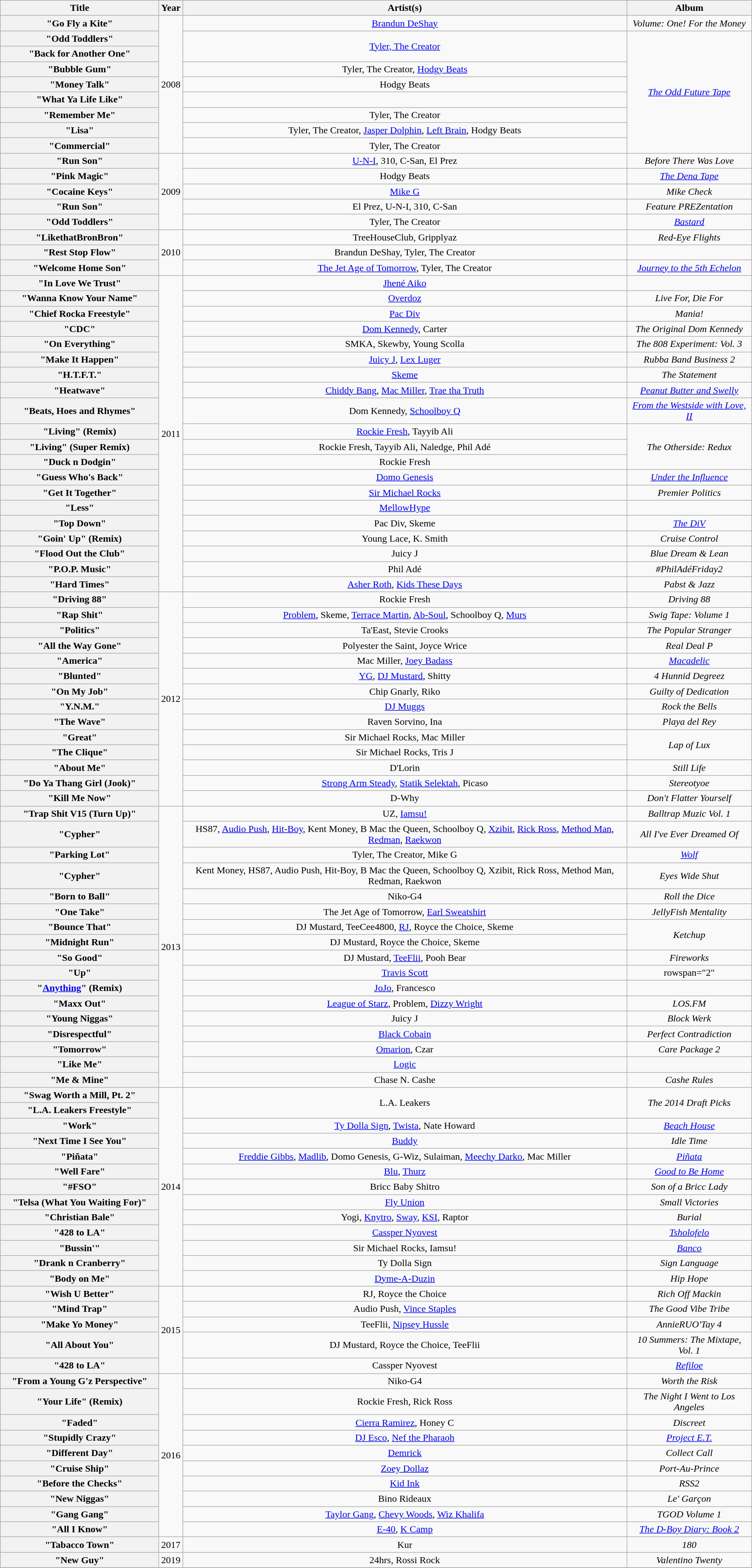<table class="wikitable plainrowheaders" style="text-align:center;">
<tr>
<th scope="col" style="width:16em;">Title</th>
<th scope="col">Year</th>
<th scope="col">Artist(s)</th>
<th scope="col">Album</th>
</tr>
<tr>
<th scope="row">"Go Fly a Kite"</th>
<td rowspan="9">2008</td>
<td><a href='#'>Brandun DeShay</a></td>
<td><em>Volume: One! For the Money</em></td>
</tr>
<tr>
<th scope="row">"Odd Toddlers"</th>
<td rowspan="2"><a href='#'>Tyler, The Creator</a></td>
<td rowspan="8"><em><a href='#'>The Odd Future Tape</a></em></td>
</tr>
<tr>
<th scope="row">"Back for Another One"</th>
</tr>
<tr>
<th scope="row">"Bubble Gum"</th>
<td>Tyler, The Creator, <a href='#'>Hodgy Beats</a></td>
</tr>
<tr>
<th scope="row">"Money Talk"</th>
<td>Hodgy Beats</td>
</tr>
<tr>
<th scope="row">"What Ya Life Like"</th>
<td></td>
</tr>
<tr>
<th scope="row">"Remember Me"</th>
<td>Tyler, The Creator</td>
</tr>
<tr>
<th scope="row">"Lisa"</th>
<td>Tyler, The Creator, <a href='#'>Jasper Dolphin</a>, <a href='#'>Left Brain</a>, Hodgy Beats</td>
</tr>
<tr>
<th scope="row">"Commercial"</th>
<td>Tyler, The Creator</td>
</tr>
<tr>
<th scope="row">"Run Son"</th>
<td rowspan="5">2009</td>
<td><a href='#'>U-N-I</a>, 310, C-San, El Prez</td>
<td><em>Before There Was Love</em></td>
</tr>
<tr>
<th scope="row">"Pink Magic"</th>
<td>Hodgy Beats</td>
<td><em><a href='#'>The Dena Tape</a></em></td>
</tr>
<tr>
<th scope="row">"Cocaine Keys"</th>
<td><a href='#'>Mike G</a></td>
<td><em>Mike Check</em></td>
</tr>
<tr>
<th scope="row">"Run Son"</th>
<td>El Prez, U-N-I, 310, C-San</td>
<td><em>Feature PREZentation</em></td>
</tr>
<tr>
<th scope="row">"Odd Toddlers"</th>
<td>Tyler, The Creator</td>
<td><em><a href='#'>Bastard</a></em></td>
</tr>
<tr>
<th scope="row">"LikethatBronBron"</th>
<td rowspan="3">2010</td>
<td>TreeHouseClub, Gripplyaz</td>
<td><em>Red-Eye Flights</em></td>
</tr>
<tr>
<th scope="row">"Rest Stop Flow"</th>
<td>Brandun DeShay, Tyler, The Creator</td>
<td></td>
</tr>
<tr>
<th scope="row">"Welcome Home Son"</th>
<td><a href='#'>The Jet Age of Tomorrow</a>, Tyler, The Creator</td>
<td><em><a href='#'>Journey to the 5th Echelon</a></em></td>
</tr>
<tr>
<th scope="row">"In Love We Trust"</th>
<td rowspan="20">2011</td>
<td><a href='#'>Jhené Aiko</a></td>
<td></td>
</tr>
<tr>
<th scope="row">"Wanna Know Your Name"</th>
<td><a href='#'>Overdoz</a></td>
<td><em>Live For, Die For</em></td>
</tr>
<tr>
<th scope="row">"Chief Rocka Freestyle"</th>
<td><a href='#'>Pac Div</a></td>
<td><em>Mania!</em></td>
</tr>
<tr>
<th scope="row">"CDC"</th>
<td><a href='#'>Dom Kennedy</a>, Carter</td>
<td><em>The Original Dom Kennedy</em></td>
</tr>
<tr>
<th scope="row">"On Everything"</th>
<td>SMKA, Skewby, Young Scolla</td>
<td><em>The 808 Experiment: Vol. 3</em></td>
</tr>
<tr>
<th scope="row">"Make It Happen"</th>
<td><a href='#'>Juicy J</a>, <a href='#'>Lex Luger</a></td>
<td><em>Rubba Band Business 2</em></td>
</tr>
<tr>
<th scope="row">"H.T.F.T."</th>
<td><a href='#'>Skeme</a></td>
<td><em>The Statement</em></td>
</tr>
<tr>
<th scope="row">"Heatwave"</th>
<td><a href='#'>Chiddy Bang</a>, <a href='#'>Mac Miller</a>, <a href='#'>Trae tha Truth</a></td>
<td><em><a href='#'>Peanut Butter and Swelly</a></em></td>
</tr>
<tr>
<th scope="row">"Beats, Hoes and Rhymes"</th>
<td>Dom Kennedy, <a href='#'>Schoolboy Q</a></td>
<td><em><a href='#'>From the Westside with Love, II</a></em></td>
</tr>
<tr>
<th scope="row">"Living" (Remix)</th>
<td><a href='#'>Rockie Fresh</a>, Tayyib Ali</td>
<td rowspan="3"><em>The Otherside: Redux</em></td>
</tr>
<tr>
<th scope="row">"Living" (Super Remix)</th>
<td>Rockie Fresh, Tayyib Ali, Naledge, Phil Adé</td>
</tr>
<tr>
<th scope="row">"Duck n Dodgin"</th>
<td>Rockie Fresh</td>
</tr>
<tr>
<th scope="row">"Guess Who's Back"</th>
<td><a href='#'>Domo Genesis</a></td>
<td><em><a href='#'>Under the Influence</a></em></td>
</tr>
<tr>
<th scope="row">"Get It Together"</th>
<td><a href='#'>Sir Michael Rocks</a></td>
<td><em>Premier Politics</em></td>
</tr>
<tr>
<th scope="row">"Less"</th>
<td><a href='#'>MellowHype</a></td>
<td></td>
</tr>
<tr>
<th scope="row">"Top Down"</th>
<td>Pac Div, Skeme</td>
<td><em><a href='#'>The DiV</a></em></td>
</tr>
<tr>
<th scope="row">"Goin' Up" (Remix)</th>
<td>Young Lace, K. Smith</td>
<td><em>Cruise Control</em></td>
</tr>
<tr>
<th scope="row">"Flood Out the Club"</th>
<td>Juicy J</td>
<td><em>Blue Dream & Lean</em></td>
</tr>
<tr>
<th scope="row">"P.O.P. Music"</th>
<td>Phil Adé</td>
<td><em>#PhilAdéFriday2</em></td>
</tr>
<tr>
<th scope="row">"Hard Times"</th>
<td><a href='#'>Asher Roth</a>, <a href='#'>Kids These Days</a></td>
<td><em>Pabst & Jazz</em></td>
</tr>
<tr>
<th scope="row">"Driving 88"</th>
<td rowspan="14">2012</td>
<td>Rockie Fresh</td>
<td><em>Driving 88</em></td>
</tr>
<tr>
<th scope="row">"Rap Shit"</th>
<td><a href='#'>Problem</a>, Skeme, <a href='#'>Terrace Martin</a>, <a href='#'>Ab-Soul</a>, Schoolboy Q, <a href='#'>Murs</a></td>
<td><em>Swig Tape: Volume 1</em></td>
</tr>
<tr>
<th scope="row">"Politics"</th>
<td>Ta'East, Stevie Crooks</td>
<td><em>The Popular Stranger</em></td>
</tr>
<tr>
<th scope="row">"All the Way Gone"</th>
<td>Polyester the Saint, Joyce Wrice</td>
<td><em>Real Deal P</em></td>
</tr>
<tr>
<th scope="row">"America"</th>
<td>Mac Miller, <a href='#'>Joey Badass</a></td>
<td><em><a href='#'>Macadelic</a></em></td>
</tr>
<tr>
<th scope="row">"Blunted"</th>
<td><a href='#'>YG</a>, <a href='#'>DJ Mustard</a>, Shitty</td>
<td><em>4 Hunnid Degreez</em></td>
</tr>
<tr>
<th scope="row">"On My Job"</th>
<td>Chip Gnarly, Riko</td>
<td><em>Guilty of Dedication</em></td>
</tr>
<tr>
<th scope="row">"Y.N.M."</th>
<td><a href='#'>DJ Muggs</a></td>
<td><em>Rock the Bells</em></td>
</tr>
<tr>
<th scope="row">"The Wave"</th>
<td>Raven Sorvino, Ina</td>
<td><em>Playa del Rey</em></td>
</tr>
<tr>
<th scope="row">"Great"</th>
<td>Sir Michael Rocks, Mac Miller</td>
<td rowspan="2"><em>Lap of Lux</em></td>
</tr>
<tr>
<th scope="row">"The Clique"</th>
<td>Sir Michael Rocks, Tris J</td>
</tr>
<tr>
<th scope="row">"About Me"</th>
<td>D'Lorin</td>
<td><em>Still Life</em></td>
</tr>
<tr>
<th scope="row">"Do Ya Thang Girl (Jook)"</th>
<td><a href='#'>Strong Arm Steady</a>, <a href='#'>Statik Selektah</a>, Picaso</td>
<td><em>Stereotyoe</em></td>
</tr>
<tr>
<th scope="row">"Kill Me Now"</th>
<td>D-Why</td>
<td><em>Don't Flatter Yourself</em></td>
</tr>
<tr>
<th scope="row">"Trap Shit V15 (Turn Up)"</th>
<td rowspan="17">2013</td>
<td>UZ, <a href='#'>Iamsu!</a></td>
<td><em>Balltrap Muzic Vol. 1</em></td>
</tr>
<tr>
<th scope="row">"Cypher"</th>
<td>HS87, <a href='#'>Audio Push</a>, <a href='#'>Hit-Boy</a>, Kent Money, B Mac the Queen, Schoolboy Q, <a href='#'>Xzibit</a>, <a href='#'>Rick Ross</a>, <a href='#'>Method Man</a>, <a href='#'>Redman</a>, <a href='#'>Raekwon</a></td>
<td><em>All I've Ever Dreamed Of</em></td>
</tr>
<tr>
<th scope="row">"Parking Lot"</th>
<td>Tyler, The Creator, Mike G</td>
<td><em><a href='#'>Wolf</a></em></td>
</tr>
<tr>
<th scope="row">"Cypher"</th>
<td>Kent Money, HS87, Audio Push, Hit-Boy, B Mac the Queen, Schoolboy Q, Xzibit, Rick Ross, Method Man, Redman, Raekwon</td>
<td><em>Eyes Wide Shut</em></td>
</tr>
<tr>
<th scope="row">"Born to Ball"</th>
<td>Niko-G4</td>
<td><em>Roll the Dice</em></td>
</tr>
<tr>
<th scope="row">"One Take"</th>
<td>The Jet Age of Tomorrow, <a href='#'>Earl Sweatshirt</a></td>
<td><em>JellyFish Mentality</em></td>
</tr>
<tr>
<th scope="row">"Bounce That"</th>
<td>DJ Mustard, TeeCee4800, <a href='#'>RJ</a>, Royce the Choice, Skeme</td>
<td rowspan="2"><em>Ketchup</em></td>
</tr>
<tr>
<th scope="row">"Midnight Run"</th>
<td>DJ Mustard, Royce the Choice, Skeme</td>
</tr>
<tr>
<th scope="row">"So Good"</th>
<td>DJ Mustard, <a href='#'>TeeFlii</a>, Pooh Bear</td>
<td><em>Fireworks</em></td>
</tr>
<tr>
<th scope="row">"Up"</th>
<td><a href='#'>Travis Scott</a></td>
<td>rowspan="2" </td>
</tr>
<tr>
<th scope="row">"<a href='#'>Anything</a>" (Remix)</th>
<td><a href='#'>JoJo</a>, Francesco</td>
</tr>
<tr>
<th scope="row">"Maxx Out"</th>
<td><a href='#'>League of Starz</a>, Problem, <a href='#'>Dizzy Wright</a></td>
<td><em>LOS.FM</em></td>
</tr>
<tr>
<th scope="row">"Young Niggas"</th>
<td>Juicy J</td>
<td><em>Block Werk</em></td>
</tr>
<tr>
<th scope="row">"Disrespectful"</th>
<td><a href='#'>Black Cobain</a></td>
<td><em>Perfect Contradiction</em></td>
</tr>
<tr>
<th scope="row">"Tomorrow"</th>
<td><a href='#'>Omarion</a>, Czar</td>
<td><em>Care Package 2</em></td>
</tr>
<tr>
<th scope="row">"Like Me"</th>
<td><a href='#'>Logic</a></td>
<td></td>
</tr>
<tr>
<th scope="row">"Me & Mine"</th>
<td>Chase N. Cashe</td>
<td><em>Cashe Rules</em></td>
</tr>
<tr>
<th scope="row">"Swag Worth a Mill, Pt. 2"</th>
<td rowspan="13">2014</td>
<td rowspan="2">L.A. Leakers</td>
<td rowspan="2"><em>The 2014 Draft Picks</em></td>
</tr>
<tr>
<th scope="row">"L.A. Leakers Freestyle"</th>
</tr>
<tr>
<th scope="row">"Work"</th>
<td><a href='#'>Ty Dolla Sign</a>, <a href='#'>Twista</a>, Nate Howard</td>
<td><em><a href='#'>Beach House</a></em></td>
</tr>
<tr>
<th scope="row">"Next Time I See You"</th>
<td><a href='#'>Buddy</a></td>
<td><em>Idle Time</em></td>
</tr>
<tr>
<th scope="row">"Piñata"</th>
<td><a href='#'>Freddie Gibbs</a>, <a href='#'>Madlib</a>, Domo Genesis, G-Wiz, Sulaiman, <a href='#'>Meechy Darko</a>, Mac Miller</td>
<td><em><a href='#'>Piñata</a></em></td>
</tr>
<tr>
<th scope="row">"Well Fare"</th>
<td><a href='#'>Blu</a>, <a href='#'>Thurz</a></td>
<td><em><a href='#'>Good to Be Home</a></em></td>
</tr>
<tr>
<th scope="row">"#FSO"</th>
<td>Bricc Baby Shitro</td>
<td><em>Son of a Bricc Lady</em></td>
</tr>
<tr>
<th scope="row">"Telsa (What You Waiting For)"</th>
<td><a href='#'>Fly Union</a></td>
<td><em>Small Victories</em></td>
</tr>
<tr>
<th scope="row">"Christian Bale"</th>
<td>Yogi, <a href='#'>Knytro</a>, <a href='#'>Sway</a>, <a href='#'>KSI</a>, Raptor</td>
<td><em>Burial</em></td>
</tr>
<tr>
<th scope="row">"428 to LA"</th>
<td><a href='#'>Cassper Nyovest</a></td>
<td><em><a href='#'>Tsholofelo</a></em></td>
</tr>
<tr>
<th scope="row">"Bussin'"</th>
<td>Sir Michael Rocks, Iamsu!</td>
<td><em><a href='#'>Banco</a></em></td>
</tr>
<tr>
<th scope="row">"Drank n Cranberry"</th>
<td>Ty Dolla Sign</td>
<td><em>Sign Language</em></td>
</tr>
<tr>
<th scope="row">"Body on Me"</th>
<td><a href='#'>Dyme-A-Duzin</a></td>
<td><em>Hip Hope</em></td>
</tr>
<tr>
<th scope="row">"Wish U Better"</th>
<td rowspan="5">2015</td>
<td>RJ, Royce the Choice</td>
<td><em>Rich Off Mackin</em></td>
</tr>
<tr>
<th scope="row">"Mind Trap"</th>
<td>Audio Push, <a href='#'>Vince Staples</a></td>
<td><em>The Good Vibe Tribe</em></td>
</tr>
<tr>
<th scope="row">"Make Yo Money"</th>
<td>TeeFlii, <a href='#'>Nipsey Hussle</a></td>
<td><em>AnnieRUO'Tay 4</em></td>
</tr>
<tr>
<th scope="row">"All About You"</th>
<td>DJ Mustard, Royce the Choice, TeeFlii</td>
<td><em>10 Summers: The Mixtape, Vol. 1</em></td>
</tr>
<tr>
<th scope="row">"428 to LA"</th>
<td>Cassper Nyovest</td>
<td><em><a href='#'>Refiloe</a></em></td>
</tr>
<tr>
<th scope="row">"From a Young G'z Perspective"</th>
<td rowspan="10">2016</td>
<td>Niko-G4</td>
<td><em>Worth the Risk</em></td>
</tr>
<tr>
<th scope="row">"Your Life" (Remix)</th>
<td>Rockie Fresh, Rick Ross</td>
<td><em>The Night I Went to Los Angeles</em></td>
</tr>
<tr>
<th scope="row">"Faded"</th>
<td><a href='#'>Cierra Ramirez</a>, Honey C</td>
<td><em>Discreet</em></td>
</tr>
<tr>
<th scope="row">"Stupidly Crazy"</th>
<td><a href='#'>DJ Esco</a>, <a href='#'>Nef the Pharaoh</a></td>
<td><em><a href='#'>Project E.T.</a></em></td>
</tr>
<tr>
<th scope="row">"Different Day"</th>
<td><a href='#'>Demrick</a></td>
<td><em>Collect Call</em></td>
</tr>
<tr>
<th scope="row">"Cruise Ship"</th>
<td><a href='#'>Zoey Dollaz</a></td>
<td><em>Port-Au-Prince</em></td>
</tr>
<tr>
<th scope="row">"Before the Checks"</th>
<td><a href='#'>Kid Ink</a></td>
<td><em>RSS2</em></td>
</tr>
<tr>
<th scope="row">"New Niggas"</th>
<td>Bino Rideaux</td>
<td><em>Le' Garçon</em></td>
</tr>
<tr>
<th scope="row">"Gang Gang"</th>
<td><a href='#'>Taylor Gang</a>, <a href='#'>Chevy Woods</a>, <a href='#'>Wiz Khalifa</a></td>
<td><em>TGOD Volume 1</em></td>
</tr>
<tr>
<th scope="row">"All I Know"</th>
<td><a href='#'>E-40</a>, <a href='#'>K Camp</a></td>
<td><em><a href='#'>The D-Boy Diary: Book 2</a></em></td>
</tr>
<tr>
<th scope="row">"Tabacco Town"</th>
<td rowspan="1">2017</td>
<td>Kur</td>
<td><em>180</em></td>
</tr>
<tr>
<th scope="row">"New Guy"</th>
<td rowspan="1">2019</td>
<td>24hrs, Rossi Rock</td>
<td><em>Valentino Twenty</em></td>
</tr>
<tr>
</tr>
</table>
